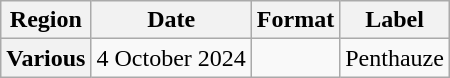<table class="wikitable plainrowheaders">
<tr>
<th scope="col">Region</th>
<th scope="col">Date</th>
<th scope="col">Format</th>
<th scope="col">Label</th>
</tr>
<tr>
<th scope="row">Various</th>
<td>4 October 2024</td>
<td></td>
<td>Penthauze</td>
</tr>
</table>
